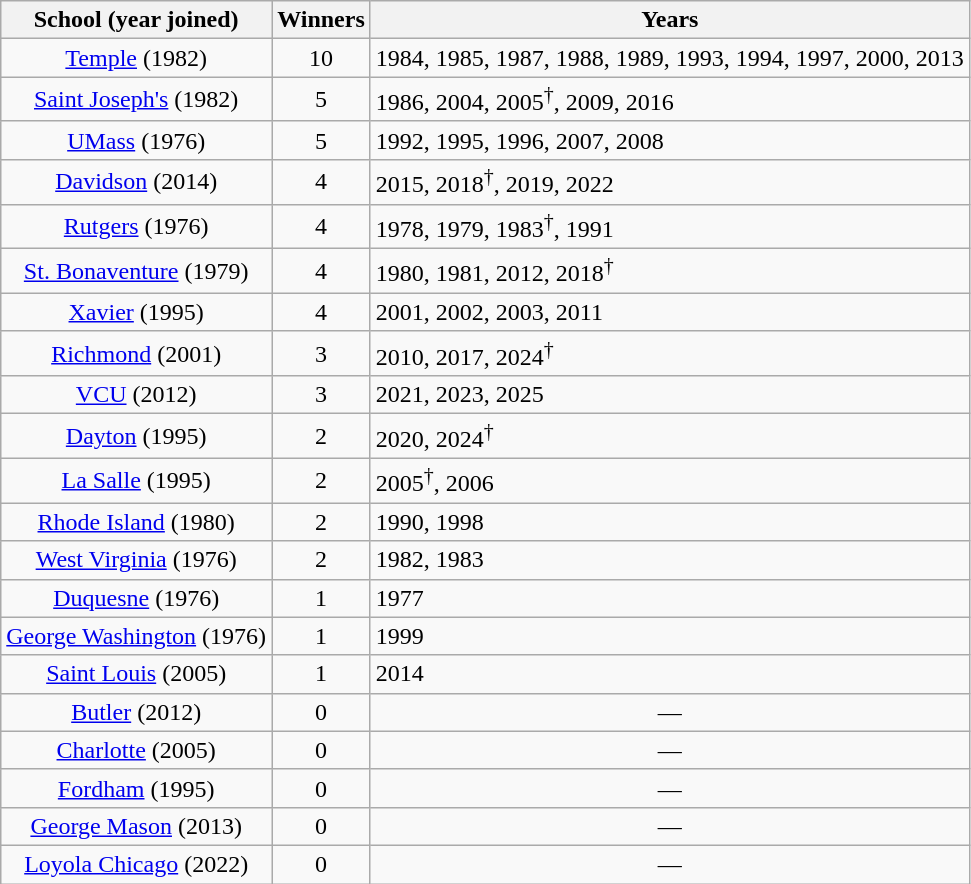<table class="wikitable">
<tr>
<th>School (year joined)</th>
<th>Winners</th>
<th>Years</th>
</tr>
<tr align="center">
<td><a href='#'>Temple</a> (1982)</td>
<td>10</td>
<td align="left">1984, 1985, 1987, 1988, 1989, 1993, 1994, 1997, 2000, 2013</td>
</tr>
<tr align="center">
<td><a href='#'>Saint Joseph's</a> (1982)</td>
<td>5</td>
<td align="left">1986, 2004, 2005<sup>†</sup>, 2009, 2016</td>
</tr>
<tr align="center">
<td><a href='#'>UMass</a> (1976)</td>
<td>5</td>
<td align="left">1992, 1995, 1996, 2007, 2008</td>
</tr>
<tr align="center">
<td><a href='#'>Davidson</a> (2014)</td>
<td>4</td>
<td align="left">2015, 2018<sup>†</sup>, 2019, 2022</td>
</tr>
<tr align="center">
<td><a href='#'>Rutgers</a> (1976)</td>
<td>4</td>
<td align="left">1978, 1979, 1983<sup>†</sup>, 1991</td>
</tr>
<tr align=center>
<td><a href='#'>St. Bonaventure</a> (1979)</td>
<td>4</td>
<td align="left">1980, 1981, 2012, 2018<sup>†</sup></td>
</tr>
<tr align="center">
<td><a href='#'>Xavier</a> (1995)</td>
<td>4</td>
<td align="left">2001, 2002, 2003, 2011</td>
</tr>
<tr align="center">
<td><a href='#'>Richmond</a> (2001)</td>
<td>3</td>
<td align="left">2010, 2017, 2024<sup>†</sup></td>
</tr>
<tr align="center">
<td><a href='#'>VCU</a> (2012)</td>
<td>3</td>
<td align="left">2021, 2023, 2025</td>
</tr>
<tr align=center>
<td><a href='#'>Dayton</a> (1995)</td>
<td>2</td>
<td align="left">2020, 2024<sup>†</sup></td>
</tr>
<tr align=center>
<td><a href='#'>La Salle</a> (1995)</td>
<td>2</td>
<td align="left">2005<sup>†</sup>, 2006</td>
</tr>
<tr align="center">
<td><a href='#'>Rhode Island</a> (1980)</td>
<td>2</td>
<td align="left">1990, 1998</td>
</tr>
<tr align=center>
<td><a href='#'>West Virginia</a> (1976)</td>
<td>2</td>
<td align="left">1982, 1983</td>
</tr>
<tr align=center>
<td><a href='#'>Duquesne</a> (1976)</td>
<td>1</td>
<td align="left">1977</td>
</tr>
<tr align=center>
<td><a href='#'>George Washington</a> (1976)</td>
<td>1</td>
<td align="left">1999</td>
</tr>
<tr align=center>
<td><a href='#'>Saint Louis</a> (2005)</td>
<td>1</td>
<td align="left">2014</td>
</tr>
<tr align=center>
<td><a href='#'>Butler</a> (2012)</td>
<td>0</td>
<td>—</td>
</tr>
<tr align=center>
<td><a href='#'>Charlotte</a> (2005)</td>
<td>0</td>
<td>—</td>
</tr>
<tr align=center>
<td><a href='#'>Fordham</a> (1995)</td>
<td>0</td>
<td>—</td>
</tr>
<tr align=center>
<td><a href='#'>George Mason</a> (2013)</td>
<td>0</td>
<td>—</td>
</tr>
<tr align=center>
<td><a href='#'>Loyola Chicago</a> (2022)</td>
<td>0</td>
<td>—</td>
</tr>
</table>
